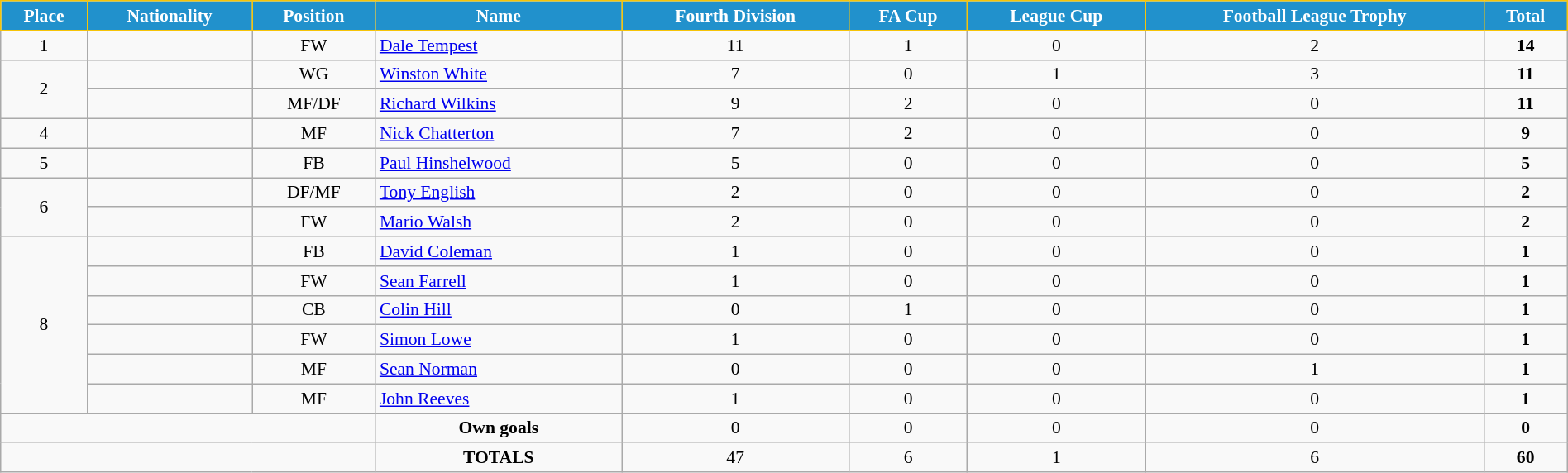<table class="wikitable" style="text-align:center; font-size:90%; width:100%;">
<tr>
<th style="background:#2191CC; color:white; border:1px solid #F7C408; text-align:center;">Place</th>
<th style="background:#2191CC; color:white; border:1px solid #F7C408; text-align:center;">Nationality</th>
<th style="background:#2191CC; color:white; border:1px solid #F7C408; text-align:center;">Position</th>
<th style="background:#2191CC; color:white; border:1px solid #F7C408; text-align:center;">Name</th>
<th style="background:#2191CC; color:white; border:1px solid #F7C408; text-align:center;">Fourth Division</th>
<th style="background:#2191CC; color:white; border:1px solid #F7C408; text-align:center;">FA Cup</th>
<th style="background:#2191CC; color:white; border:1px solid #F7C408; text-align:center;">League Cup</th>
<th style="background:#2191CC; color:white; border:1px solid #F7C408; text-align:center;">Football League Trophy</th>
<th style="background:#2191CC; color:white; border:1px solid #F7C408; text-align:center;">Total</th>
</tr>
<tr>
<td>1</td>
<td></td>
<td>FW</td>
<td align="left"><a href='#'>Dale Tempest</a></td>
<td>11</td>
<td>1</td>
<td>0</td>
<td>2</td>
<td><strong>14</strong></td>
</tr>
<tr>
<td rowspan=2>2</td>
<td></td>
<td>WG</td>
<td align="left"><a href='#'>Winston White</a></td>
<td>7</td>
<td>0</td>
<td>1</td>
<td>3</td>
<td><strong>11</strong></td>
</tr>
<tr>
<td></td>
<td>MF/DF</td>
<td align="left"><a href='#'>Richard Wilkins</a></td>
<td>9</td>
<td>2</td>
<td>0</td>
<td>0</td>
<td><strong>11</strong></td>
</tr>
<tr>
<td>4</td>
<td></td>
<td>MF</td>
<td align="left"><a href='#'>Nick Chatterton</a></td>
<td>7</td>
<td>2</td>
<td>0</td>
<td>0</td>
<td><strong>9</strong></td>
</tr>
<tr>
<td>5</td>
<td></td>
<td>FB</td>
<td align="left"><a href='#'>Paul Hinshelwood</a></td>
<td>5</td>
<td>0</td>
<td>0</td>
<td>0</td>
<td><strong>5</strong></td>
</tr>
<tr>
<td rowspan=2>6</td>
<td></td>
<td>DF/MF</td>
<td align="left"><a href='#'>Tony English</a></td>
<td>2</td>
<td>0</td>
<td>0</td>
<td>0</td>
<td><strong>2</strong></td>
</tr>
<tr>
<td></td>
<td>FW</td>
<td align="left"><a href='#'>Mario Walsh</a></td>
<td>2</td>
<td>0</td>
<td>0</td>
<td>0</td>
<td><strong>2</strong></td>
</tr>
<tr>
<td rowspan=6>8</td>
<td></td>
<td>FB</td>
<td align="left"><a href='#'>David Coleman</a></td>
<td>1</td>
<td>0</td>
<td>0</td>
<td>0</td>
<td><strong>1</strong></td>
</tr>
<tr>
<td></td>
<td>FW</td>
<td align="left"><a href='#'>Sean Farrell</a></td>
<td>1</td>
<td>0</td>
<td>0</td>
<td>0</td>
<td><strong>1</strong></td>
</tr>
<tr>
<td></td>
<td>CB</td>
<td align="left"><a href='#'>Colin Hill</a></td>
<td>0</td>
<td>1</td>
<td>0</td>
<td>0</td>
<td><strong>1</strong></td>
</tr>
<tr>
<td></td>
<td>FW</td>
<td align="left"><a href='#'>Simon Lowe</a></td>
<td>1</td>
<td>0</td>
<td>0</td>
<td>0</td>
<td><strong>1</strong></td>
</tr>
<tr>
<td></td>
<td>MF</td>
<td align="left"><a href='#'>Sean Norman</a></td>
<td>0</td>
<td>0</td>
<td>0</td>
<td>1</td>
<td><strong>1</strong></td>
</tr>
<tr>
<td></td>
<td>MF</td>
<td align="left"><a href='#'>John Reeves</a></td>
<td>1</td>
<td>0</td>
<td>0</td>
<td>0</td>
<td><strong>1</strong></td>
</tr>
<tr>
<td colspan="3"></td>
<td><strong>Own goals</strong></td>
<td>0</td>
<td>0</td>
<td>0</td>
<td>0</td>
<td><strong>0</strong></td>
</tr>
<tr>
<td colspan="3"></td>
<td><strong>TOTALS</strong></td>
<td>47</td>
<td>6</td>
<td>1</td>
<td>6</td>
<td><strong>60</strong></td>
</tr>
</table>
